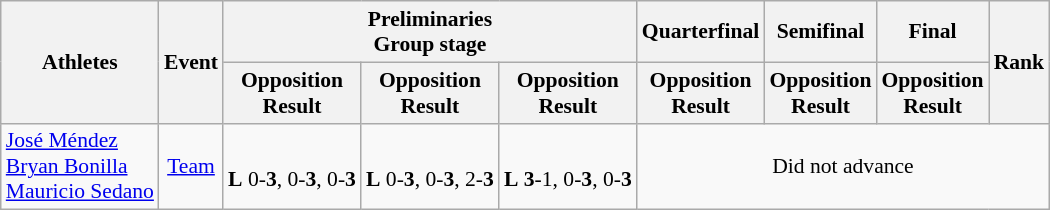<table class="wikitable" border="1" style="font-size:90%">
<tr>
<th rowspan=2>Athletes</th>
<th rowspan=2>Event</th>
<th colspan=3>Preliminaries<br>Group stage</th>
<th>Quarterfinal</th>
<th>Semifinal</th>
<th>Final</th>
<th rowspan=2>Rank</th>
</tr>
<tr>
<th>Opposition<br>Result</th>
<th>Opposition<br>Result</th>
<th>Opposition<br>Result</th>
<th>Opposition<br>Result</th>
<th>Opposition<br>Result</th>
<th>Opposition<br>Result</th>
</tr>
<tr>
<td><a href='#'>José Méndez</a><br><a href='#'>Bryan Bonilla</a><br><a href='#'>Mauricio Sedano</a></td>
<td align=center><a href='#'>Team</a></td>
<td><br><strong>L</strong> 0-<strong>3</strong>, 0-<strong>3</strong>, 0-<strong>3</strong></td>
<td><br><strong>L</strong> 0-<strong>3</strong>, 0-<strong>3</strong>, 2-<strong>3</strong></td>
<td><br><strong>L</strong> <strong>3</strong>-1, 0-<strong>3</strong>, 0-<strong>3</strong></td>
<td align="center" colspan="7">Did not advance</td>
</tr>
</table>
